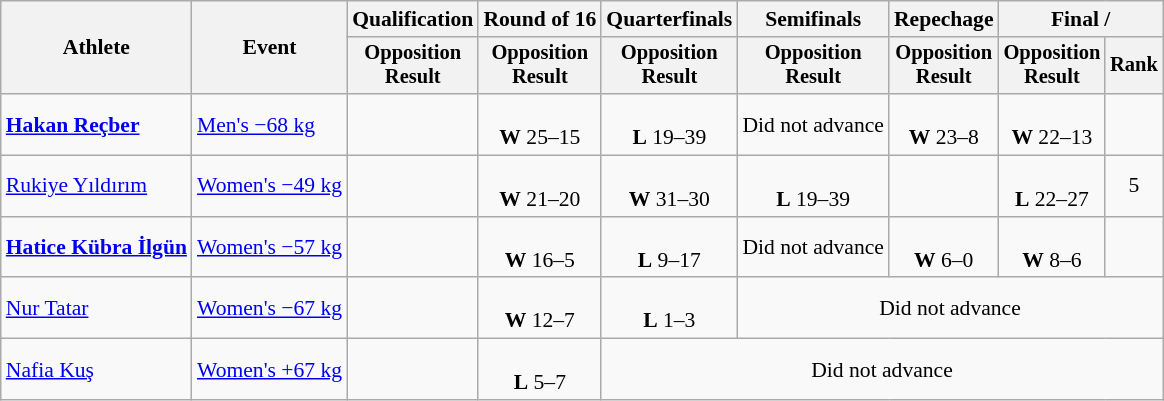<table class="wikitable" style="font-size:90%;">
<tr>
<th rowspan=2>Athlete</th>
<th rowspan=2>Event</th>
<th>Qualification</th>
<th>Round of 16</th>
<th>Quarterfinals</th>
<th>Semifinals</th>
<th>Repechage</th>
<th colspan=2>Final / </th>
</tr>
<tr style="font-size:95%">
<th>Opposition<br>Result</th>
<th>Opposition<br>Result</th>
<th>Opposition<br>Result</th>
<th>Opposition<br>Result</th>
<th>Opposition<br>Result</th>
<th>Opposition<br>Result</th>
<th>Rank</th>
</tr>
<tr align=center>
<td align=left><strong><a href='#'>Hakan Reçber</a></strong></td>
<td align=left><a href='#'>Men's −68 kg</a></td>
<td></td>
<td><br><strong>W</strong> 25–15</td>
<td><br><strong>L</strong> 19–39 </td>
<td>Did not advance</td>
<td><br><strong>W</strong> 23–8</td>
<td><br><strong>W</strong> 22–13</td>
<td></td>
</tr>
<tr align=center>
<td align=left><a href='#'>Rukiye Yıldırım</a></td>
<td align=left><a href='#'>Women's −49 kg</a></td>
<td></td>
<td><br><strong>W</strong> 21–20</td>
<td><br><strong>W</strong> 31–30</td>
<td><br><strong>L</strong> 19–39 </td>
<td></td>
<td><br><strong>L</strong> 22–27</td>
<td>5</td>
</tr>
<tr align=center>
<td align=left><strong><a href='#'>Hatice Kübra İlgün</a></strong></td>
<td align=left><a href='#'>Women's −57 kg</a></td>
<td></td>
<td><br><strong>W</strong> 16–5</td>
<td><br><strong>L</strong> 9–17</td>
<td>Did not advance</td>
<td><br><strong>W</strong> 6–0</td>
<td><br><strong>W</strong> 8–6</td>
<td></td>
</tr>
<tr align=center>
<td align=left><a href='#'>Nur Tatar</a></td>
<td align=left><a href='#'>Women's −67 kg</a></td>
<td></td>
<td><br><strong>W</strong> 12–7</td>
<td><br><strong>L</strong> 1–3</td>
<td colspan=4>Did not advance</td>
</tr>
<tr align=center>
<td align=left><a href='#'>Nafia Kuş</a></td>
<td align=left><a href='#'>Women's +67 kg</a></td>
<td></td>
<td><br><strong>L</strong> 5–7</td>
<td colspan=5>Did not advance</td>
</tr>
</table>
